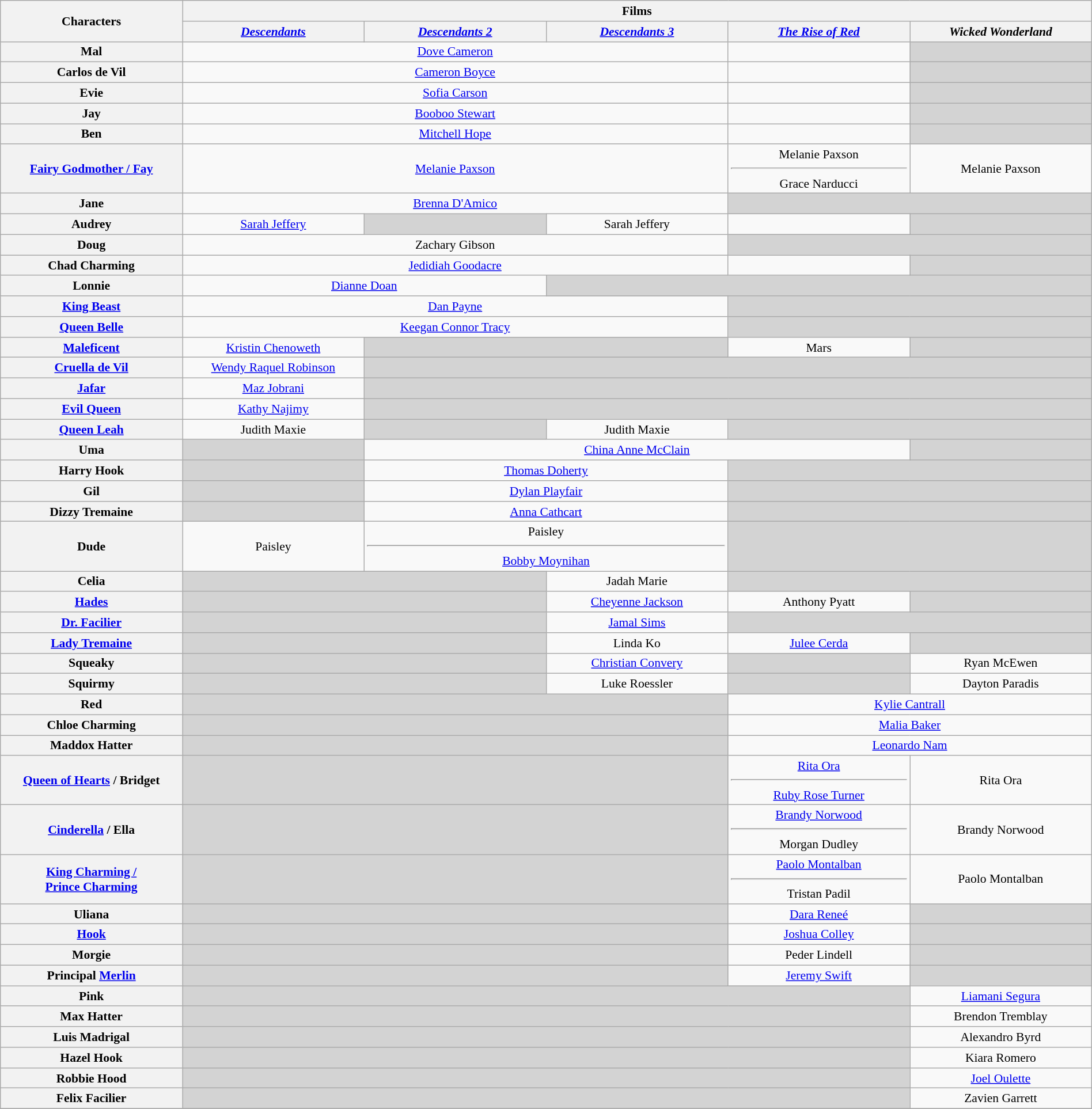<table class="wikitable sortable" style="text-align:center; width:100%; font-size:90%">
<tr>
<th rowspan="2" style="width:16%;">Characters</th>
<th colspan="5">Films</th>
</tr>
<tr>
<th style="width:16%;"><em><a href='#'>Descendants</a></em></th>
<th style="width:16%;"><em><a href='#'>Descendants 2</a></em></th>
<th style="width:16%;"><em><a href='#'>Descendants 3</a></em></th>
<th style="width:16%;"><em><a href='#'>The Rise of Red</a></em></th>
<th style="width:16%;"><em>Wicked Wonderland</em></th>
</tr>
<tr>
<th>Mal</th>
<td colspan="3"><a href='#'>Dove Cameron</a></td>
<td></td>
<td colspan="1" style="background:lightgrey;"></td>
</tr>
<tr>
<th>Carlos de Vil</th>
<td colspan="3"><a href='#'>Cameron Boyce</a></td>
<td></td>
<td colspan="1" style="background:lightgrey;"></td>
</tr>
<tr>
<th>Evie</th>
<td colspan="3"><a href='#'>Sofia Carson</a></td>
<td></td>
<td colspan="1" style="background:lightgrey;"></td>
</tr>
<tr>
<th>Jay</th>
<td colspan="3"><a href='#'>Booboo Stewart</a></td>
<td></td>
<td colspan="1" style="background:lightgrey;"></td>
</tr>
<tr>
<th>Ben</th>
<td colspan="3"><a href='#'>Mitchell Hope</a></td>
<td></td>
<td colspan="1" style="background:lightgrey;"></td>
</tr>
<tr>
<th><a href='#'>Fairy Godmother / Fay</a></th>
<td colspan="3"><a href='#'>Melanie Paxson</a></td>
<td colspan="1">Melanie Paxson<hr>Grace Narducci</td>
<td colspan="1">Melanie Paxson</td>
</tr>
<tr>
<th>Jane</th>
<td colspan="3"><a href='#'>Brenna D'Amico</a></td>
<td colspan="2" style="background:lightgrey;"></td>
</tr>
<tr>
<th>Audrey</th>
<td colspan="1"><a href='#'>Sarah Jeffery</a></td>
<td colspan="1" style="background:lightgrey;"></td>
<td colspan="1">Sarah Jeffery</td>
<td></td>
<td colspan="1" style="background:lightgrey;"></td>
</tr>
<tr>
<th>Doug</th>
<td colspan="3">Zachary Gibson</td>
<td colspan="2" style="background:lightgrey;"></td>
</tr>
<tr>
<th>Chad Charming</th>
<td colspan="3"><a href='#'>Jedidiah Goodacre</a></td>
<td></td>
<td colspan="1" style="background:lightgrey;"></td>
</tr>
<tr>
<th>Lonnie</th>
<td colspan="2"><a href='#'>Dianne Doan</a></td>
<td colspan="3" style="background:lightgrey;"></td>
</tr>
<tr>
<th><a href='#'>King Beast</a></th>
<td colspan="3"><a href='#'>Dan Payne</a></td>
<td colspan="2" style="background:lightgrey;"></td>
</tr>
<tr>
<th><a href='#'>Queen Belle</a></th>
<td colspan="3"><a href='#'>Keegan Connor Tracy</a></td>
<td colspan="2" style="background:lightgrey;"></td>
</tr>
<tr>
<th><a href='#'>Maleficent</a></th>
<td colspan="1"><a href='#'>Kristin Chenoweth</a></td>
<td colspan="2" style="background:lightgrey;"></td>
<td colspan="1">Mars</td>
<td colspan="1" style="background:lightgrey;"></td>
</tr>
<tr>
<th><a href='#'>Cruella de Vil</a></th>
<td colspan="1"><a href='#'>Wendy Raquel Robinson</a></td>
<td colspan="4" style="background:lightgrey;"></td>
</tr>
<tr>
<th><a href='#'>Jafar</a></th>
<td colspan="1"><a href='#'>Maz Jobrani</a></td>
<td colspan="4" style="background:lightgrey;"></td>
</tr>
<tr>
<th><a href='#'>Evil Queen</a></th>
<td colspan="1"><a href='#'>Kathy Najimy</a></td>
<td colspan="4" style="background:lightgrey;"></td>
</tr>
<tr>
<th><a href='#'>Queen Leah</a></th>
<td colspan="1">Judith Maxie</td>
<td style="background:lightgrey;"></td>
<td colspan="1">Judith Maxie</td>
<td colspan="2" style="background:lightgrey;"></td>
</tr>
<tr>
<th>Uma</th>
<td colspan="1" style="background:lightgrey;"></td>
<td colspan="3"><a href='#'>China Anne McClain</a></td>
<td colspan="1" style="background:lightgrey;"></td>
</tr>
<tr>
<th>Harry Hook</th>
<td colspan="1" style="background:lightgrey;"></td>
<td colspan="2"><a href='#'>Thomas Doherty</a></td>
<td colspan="2" style="background:lightgrey;"></td>
</tr>
<tr>
<th>Gil</th>
<td colspan="1" style="background:lightgrey;"></td>
<td colspan="2"><a href='#'>Dylan Playfair</a></td>
<td colspan="2" style="background:lightgrey;"></td>
</tr>
<tr>
<th>Dizzy Tremaine</th>
<td colspan="1" style="background:lightgrey;"></td>
<td colspan="2"><a href='#'>Anna Cathcart</a></td>
<td colspan="2" style="background:lightgrey;"></td>
</tr>
<tr>
<th>Dude</th>
<td colspan="1">Paisley</td>
<td colspan="2">Paisley<hr><a href='#'>Bobby Moynihan</a></td>
<td colspan="2" style="background:lightgrey;"></td>
</tr>
<tr>
<th>Celia</th>
<td colspan="2" style="background:lightgrey;"></td>
<td colspan="1">Jadah Marie</td>
<td colspan="2" style="background:lightgrey;"></td>
</tr>
<tr>
<th><a href='#'>Hades</a></th>
<td colspan="2" style="background:lightgrey;"></td>
<td colspan="1"><a href='#'>Cheyenne Jackson</a></td>
<td colspan="1">Anthony Pyatt</td>
<td colspan="1" style="background:lightgrey;"></td>
</tr>
<tr>
<th><a href='#'>Dr. Facilier</a></th>
<td colspan="2" style="background:lightgrey;"></td>
<td colspan="1"><a href='#'>Jamal Sims</a></td>
<td colspan="2" style="background:lightgrey;"></td>
</tr>
<tr>
<th><a href='#'>Lady Tremaine</a></th>
<td colspan="2" style="background:lightgrey;"></td>
<td colspan="1">Linda Ko</td>
<td colspan="1"><a href='#'>Julee Cerda</a></td>
<td colspan="1" style="background:lightgrey;"></td>
</tr>
<tr>
<th>Squeaky</th>
<td colspan="2" style="background:lightgrey;"></td>
<td colspan="1"><a href='#'>Christian Convery</a></td>
<td colspan="1" style="background:lightgrey;"></td>
<td colspan="1">Ryan McEwen</td>
</tr>
<tr>
<th>Squirmy</th>
<td colspan="2" style="background:lightgrey;"></td>
<td colspan="1">Luke Roessler</td>
<td colspan="1" style="background:lightgrey;"></td>
<td colspan="1">Dayton Paradis</td>
</tr>
<tr>
<th>Red</th>
<td colspan="3" style="background:lightgrey;"></td>
<td colspan="2"><a href='#'>Kylie Cantrall</a></td>
</tr>
<tr>
<th>Chloe Charming</th>
<td colspan="3" style="background:lightgrey;"></td>
<td colspan="2"><a href='#'>Malia Baker</a></td>
</tr>
<tr>
<th>Maddox Hatter</th>
<td colspan="3" style="background:lightgrey;"></td>
<td colspan="2"><a href='#'>Leonardo Nam</a></td>
</tr>
<tr>
<th><a href='#'>Queen of Hearts</a> / Bridget</th>
<td colspan="3" style="background:lightgrey;"></td>
<td colspan="1"><a href='#'>Rita Ora</a><hr><a href='#'>Ruby Rose Turner</a></td>
<td colspan="1">Rita Ora</td>
</tr>
<tr>
<th><a href='#'>Cinderella</a> / Ella</th>
<td colspan="3" style="background:lightgrey;"></td>
<td colspan="1"><a href='#'>Brandy Norwood</a><hr>Morgan Dudley</td>
<td colspan="1">Brandy Norwood</td>
</tr>
<tr>
<th><a href='#'>King Charming /<br>Prince Charming</a></th>
<td colspan="3" style="background:lightgrey;"></td>
<td colspan="1"><a href='#'>Paolo Montalban</a><hr>Tristan Padil</td>
<td colspan="1">Paolo Montalban</td>
</tr>
<tr>
<th>Uliana</th>
<td colspan="3" style="background:lightgrey;"></td>
<td colspan="1"><a href='#'>Dara Reneé</a></td>
<td colspan="1" style="background:lightgrey;"></td>
</tr>
<tr>
<th><a href='#'>Hook</a></th>
<td colspan="3" style="background:lightgrey;"></td>
<td><a href='#'>Joshua Colley</a></td>
<td colspan="1" style="background:lightgrey;"></td>
</tr>
<tr>
<th>Morgie</th>
<td colspan="3" style="background:lightgrey;"></td>
<td colspan="1">Peder Lindell</td>
<td colspan="1" style="background:lightgrey;"></td>
</tr>
<tr>
<th>Principal <a href='#'>Merlin</a></th>
<td colspan="3" style="background:lightgrey;"></td>
<td colspan="1"><a href='#'>Jeremy Swift</a></td>
<td colspan="1" style="background:lightgrey;"></td>
</tr>
<tr>
<th>Pink</th>
<td colspan="4" style="background:lightgrey;"></td>
<td colspan="1"><a href='#'>Liamani Segura</a></td>
</tr>
<tr>
<th>Max Hatter</th>
<td colspan="4" style="background:lightgrey;"></td>
<td colspan="1">Brendon Tremblay</td>
</tr>
<tr>
<th>Luis Madrigal</th>
<td colspan="4" style="background:lightgrey;"></td>
<td colspan="1">Alexandro Byrd</td>
</tr>
<tr>
<th>Hazel Hook</th>
<td colspan="4" style="background:lightgrey;"></td>
<td colspan="1">Kiara Romero</td>
</tr>
<tr>
<th>Robbie Hood</th>
<td colspan="4" style="background:lightgrey;"></td>
<td colspan="1"><a href='#'>Joel Oulette</a></td>
</tr>
<tr>
<th>Felix Facilier</th>
<td colspan="4" style="background:lightgrey;"></td>
<td colspan="1">Zavien Garrett</td>
</tr>
<tr>
</tr>
</table>
